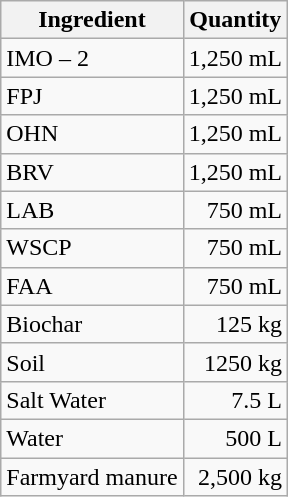<table class="wikitable">
<tr>
<th>Ingredient</th>
<th>Quantity</th>
</tr>
<tr>
<td>IMO – 2</td>
<td align=right>1,250 mL</td>
</tr>
<tr>
<td>FPJ</td>
<td align=right>1,250 mL</td>
</tr>
<tr>
<td>OHN</td>
<td align=right>1,250 mL</td>
</tr>
<tr>
<td>BRV</td>
<td align=right>1,250 mL</td>
</tr>
<tr>
<td>LAB</td>
<td align=right>750 mL</td>
</tr>
<tr>
<td>WSCP</td>
<td align=right>750 mL</td>
</tr>
<tr>
<td>FAA</td>
<td align=right>750 mL</td>
</tr>
<tr>
<td>Biochar</td>
<td align=right>125 kg</td>
</tr>
<tr>
<td>Soil</td>
<td align=right>1250 kg</td>
</tr>
<tr>
<td>Salt Water</td>
<td align=right>7.5 L</td>
</tr>
<tr>
<td>Water</td>
<td align=right>500 L</td>
</tr>
<tr>
<td>Farmyard manure</td>
<td align=right>2,500 kg</td>
</tr>
</table>
